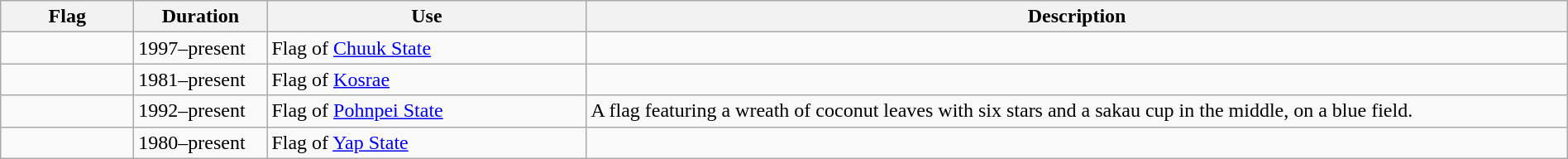<table class="wikitable" width="100%">
<tr>
<th style="width:100px;">Flag</th>
<th style="width:100px;">Duration</th>
<th style="width:250px;">Use</th>
<th style="min-width:250px">Description</th>
</tr>
<tr>
<td></td>
<td>1997–present</td>
<td>Flag of <a href='#'>Chuuk State</a></td>
<td></td>
</tr>
<tr>
<td></td>
<td>1981–present</td>
<td>Flag of <a href='#'>Kosrae</a></td>
<td></td>
</tr>
<tr>
<td></td>
<td>1992–present</td>
<td>Flag of <a href='#'>Pohnpei State</a></td>
<td>A flag featuring a wreath of coconut leaves with six stars and a sakau cup in the middle, on a blue field.</td>
</tr>
<tr>
<td></td>
<td>1980–present</td>
<td>Flag of <a href='#'>Yap State</a></td>
<td></td>
</tr>
</table>
